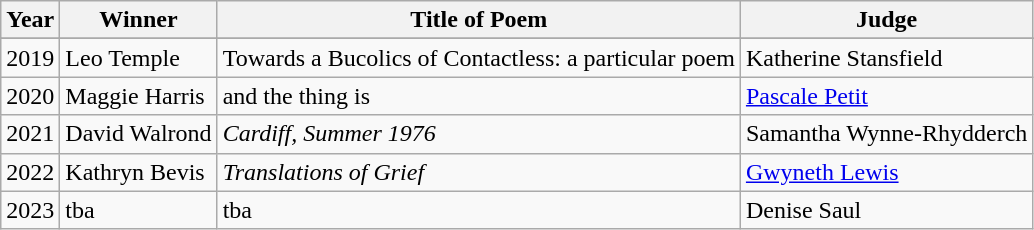<table class="wikitable sortable">
<tr>
<th>Year</th>
<th>Winner</th>
<th>Title of Poem</th>
<th>Judge</th>
</tr>
<tr>
</tr>
<tr>
<td>2019</td>
<td>Leo Temple</td>
<td>Towards a Bucolics of Contactless: a particular poem</td>
<td>Katherine Stansfield</td>
</tr>
<tr>
<td>2020</td>
<td>Maggie Harris</td>
<td>and the thing is</td>
<td><a href='#'>Pascale Petit</a></td>
</tr>
<tr>
<td>2021</td>
<td>David Walrond</td>
<td><em>Cardiff, Summer 1976</em></td>
<td>Samantha Wynne-Rhydderch</td>
</tr>
<tr>
<td>2022</td>
<td>Kathryn Bevis</td>
<td><em>Translations of Grief</em></td>
<td><a href='#'>Gwyneth Lewis</a></td>
</tr>
<tr>
<td>2023</td>
<td>tba</td>
<td>tba</td>
<td>Denise Saul</td>
</tr>
</table>
